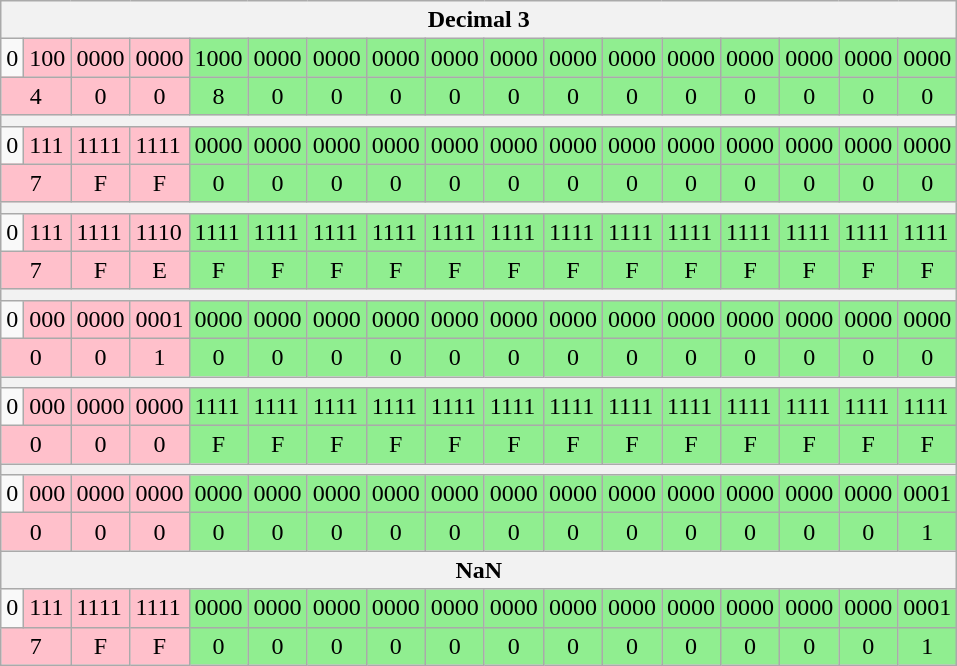<table class="wikitable"|->
<tr>
<th style="text-align: center;" colspan="20">Decimal 3</th>
</tr>
<tr>
<td>0</td>
<td style="background-color: pink">100</td>
<td style="background-color: pink">0000</td>
<td style="background-color: pink">0000</td>
<td style="background-color: lightgreen">1000</td>
<td style="background-color: lightgreen">0000</td>
<td style="background-color: lightgreen">0000</td>
<td style="background-color: lightgreen">0000</td>
<td style="background-color: lightgreen">0000</td>
<td style="background-color: lightgreen">0000</td>
<td style="background-color: lightgreen">0000</td>
<td style="background-color: lightgreen">0000</td>
<td style="background-color: lightgreen">0000</td>
<td style="background-color: lightgreen">0000</td>
<td style="background-color: lightgreen">0000</td>
<td style="background-color: lightgreen">0000</td>
<td style="background-color: lightgreen">0000</td>
</tr>
<tr>
<td style="text-align: center;background-color: pink" colspan="2">4</td>
<td style="text-align: center;background-color: pink">0</td>
<td style="text-align: center;background-color: pink">0</td>
<td style="text-align: center;background-color: lightgreen">8</td>
<td style="text-align: center;background-color: lightgreen">0</td>
<td style="text-align: center;background-color: lightgreen">0</td>
<td style="text-align: center;background-color: lightgreen">0</td>
<td style="text-align: center;background-color: lightgreen">0</td>
<td style="text-align: center;background-color: lightgreen">0</td>
<td style="text-align: center;background-color: lightgreen">0</td>
<td style="text-align: center;background-color: lightgreen">0</td>
<td style="text-align: center;background-color: lightgreen">0</td>
<td style="text-align: center;background-color: lightgreen">0</td>
<td style="text-align: center;background-color: lightgreen">0</td>
<td style="text-align: center;background-color: lightgreen">0</td>
<td style="text-align: center;background-color: lightgreen">0</td>
</tr>
<tr>
<th style="text-align: center;" colspan="20"></th>
</tr>
<tr>
<td>0</td>
<td style="background-color: pink">111</td>
<td style="background-color: pink">1111</td>
<td style="background-color: pink">1111</td>
<td style="background-color: lightgreen">0000</td>
<td style="background-color: lightgreen">0000</td>
<td style="background-color: lightgreen">0000</td>
<td style="background-color: lightgreen">0000</td>
<td style="background-color: lightgreen">0000</td>
<td style="background-color: lightgreen">0000</td>
<td style="background-color: lightgreen">0000</td>
<td style="background-color: lightgreen">0000</td>
<td style="background-color: lightgreen">0000</td>
<td style="background-color: lightgreen">0000</td>
<td style="background-color: lightgreen">0000</td>
<td style="background-color: lightgreen">0000</td>
<td style="background-color: lightgreen">0000</td>
</tr>
<tr>
<td style="text-align: center;background-color: pink" colspan="2">7</td>
<td style="text-align: center;background-color: pink">F</td>
<td style="text-align: center;background-color: pink">F</td>
<td style="text-align: center;background-color: lightgreen">0</td>
<td style="text-align: center;background-color: lightgreen">0</td>
<td style="text-align: center;background-color: lightgreen">0</td>
<td style="text-align: center;background-color: lightgreen">0</td>
<td style="text-align: center;background-color: lightgreen">0</td>
<td style="text-align: center;background-color: lightgreen">0</td>
<td style="text-align: center;background-color: lightgreen">0</td>
<td style="text-align: center;background-color: lightgreen">0</td>
<td style="text-align: center;background-color: lightgreen">0</td>
<td style="text-align: center;background-color: lightgreen">0</td>
<td style="text-align: center;background-color: lightgreen">0</td>
<td style="text-align: center;background-color: lightgreen">0</td>
<td style="text-align: center;background-color: lightgreen">0</td>
</tr>
<tr>
<th style="text-align: center;" colspan="20"></th>
</tr>
<tr>
<td>0</td>
<td style="background-color: pink">111</td>
<td style="background-color: pink">1111</td>
<td style="background-color: pink">1110</td>
<td style="background-color: lightgreen">1111</td>
<td style="background-color: lightgreen">1111</td>
<td style="background-color: lightgreen">1111</td>
<td style="background-color: lightgreen">1111</td>
<td style="background-color: lightgreen">1111</td>
<td style="background-color: lightgreen">1111</td>
<td style="background-color: lightgreen">1111</td>
<td style="background-color: lightgreen">1111</td>
<td style="background-color: lightgreen">1111</td>
<td style="background-color: lightgreen">1111</td>
<td style="background-color: lightgreen">1111</td>
<td style="background-color: lightgreen">1111</td>
<td style="background-color: lightgreen">1111</td>
</tr>
<tr>
<td style="text-align: center;background-color: pink" colspan="2">7</td>
<td style="text-align: center;background-color: pink">F</td>
<td style="text-align: center;background-color: pink">E</td>
<td style="text-align: center;background-color: lightgreen">F</td>
<td style="text-align: center;background-color: lightgreen">F</td>
<td style="text-align: center;background-color: lightgreen">F</td>
<td style="text-align: center;background-color: lightgreen">F</td>
<td style="text-align: center;background-color: lightgreen">F</td>
<td style="text-align: center;background-color: lightgreen">F</td>
<td style="text-align: center;background-color: lightgreen">F</td>
<td style="text-align: center;background-color: lightgreen">F</td>
<td style="text-align: center;background-color: lightgreen">F</td>
<td style="text-align: center;background-color: lightgreen">F</td>
<td style="text-align: center;background-color: lightgreen">F</td>
<td style="text-align: center;background-color: lightgreen">F</td>
<td style="text-align: center;background-color: lightgreen">F</td>
</tr>
<tr>
<th style="text-align: center;" colspan="20"></th>
</tr>
<tr>
<td>0</td>
<td style="background-color: pink">000</td>
<td style="background-color: pink">0000</td>
<td style="background-color: pink">0001</td>
<td style="background-color: lightgreen">0000</td>
<td style="background-color: lightgreen">0000</td>
<td style="background-color: lightgreen">0000</td>
<td style="background-color: lightgreen">0000</td>
<td style="background-color: lightgreen">0000</td>
<td style="background-color: lightgreen">0000</td>
<td style="background-color: lightgreen">0000</td>
<td style="background-color: lightgreen">0000</td>
<td style="background-color: lightgreen">0000</td>
<td style="background-color: lightgreen">0000</td>
<td style="background-color: lightgreen">0000</td>
<td style="background-color: lightgreen">0000</td>
<td style="background-color: lightgreen">0000</td>
</tr>
<tr>
<td style="text-align: center;background-color: pink" colspan="2">0</td>
<td style="text-align: center;background-color: pink">0</td>
<td style="text-align: center;background-color: pink">1</td>
<td style="text-align: center;background-color: lightgreen">0</td>
<td style="text-align: center;background-color: lightgreen">0</td>
<td style="text-align: center;background-color: lightgreen">0</td>
<td style="text-align: center;background-color: lightgreen">0</td>
<td style="text-align: center;background-color: lightgreen">0</td>
<td style="text-align: center;background-color: lightgreen">0</td>
<td style="text-align: center;background-color: lightgreen">0</td>
<td style="text-align: center;background-color: lightgreen">0</td>
<td style="text-align: center;background-color: lightgreen">0</td>
<td style="text-align: center;background-color: lightgreen">0</td>
<td style="text-align: center;background-color: lightgreen">0</td>
<td style="text-align: center;background-color: lightgreen">0</td>
<td style="text-align: center;background-color: lightgreen">0</td>
</tr>
<tr>
<th style="text-align: center;" colspan="20"></th>
</tr>
<tr>
<td>0</td>
<td style="background-color: pink">000</td>
<td style="background-color: pink">0000</td>
<td style="background-color: pink">0000</td>
<td style="background-color: lightgreen">1111</td>
<td style="background-color: lightgreen">1111</td>
<td style="background-color: lightgreen">1111</td>
<td style="background-color: lightgreen">1111</td>
<td style="background-color: lightgreen">1111</td>
<td style="background-color: lightgreen">1111</td>
<td style="background-color: lightgreen">1111</td>
<td style="background-color: lightgreen">1111</td>
<td style="background-color: lightgreen">1111</td>
<td style="background-color: lightgreen">1111</td>
<td style="background-color: lightgreen">1111</td>
<td style="background-color: lightgreen">1111</td>
<td style="background-color: lightgreen">1111</td>
</tr>
<tr>
<td style="text-align: center;background-color: pink" colspan="2">0</td>
<td style="text-align: center;background-color: pink">0</td>
<td style="text-align: center;background-color: pink">0</td>
<td style="text-align: center;background-color: lightgreen">F</td>
<td style="text-align: center;background-color: lightgreen">F</td>
<td style="text-align: center;background-color: lightgreen">F</td>
<td style="text-align: center;background-color: lightgreen">F</td>
<td style="text-align: center;background-color: lightgreen">F</td>
<td style="text-align: center;background-color: lightgreen">F</td>
<td style="text-align: center;background-color: lightgreen">F</td>
<td style="text-align: center;background-color: lightgreen">F</td>
<td style="text-align: center;background-color: lightgreen">F</td>
<td style="text-align: center;background-color: lightgreen">F</td>
<td style="text-align: center;background-color: lightgreen">F</td>
<td style="text-align: center;background-color: lightgreen">F</td>
<td style="text-align: center;background-color: lightgreen">F</td>
</tr>
<tr>
<th style="text-align: center;" colspan="20"></th>
</tr>
<tr>
<td>0</td>
<td style="background-color: pink">000</td>
<td style="background-color: pink">0000</td>
<td style="background-color: pink">0000</td>
<td style="background-color: lightgreen">0000</td>
<td style="background-color: lightgreen">0000</td>
<td style="background-color: lightgreen">0000</td>
<td style="background-color: lightgreen">0000</td>
<td style="background-color: lightgreen">0000</td>
<td style="background-color: lightgreen">0000</td>
<td style="background-color: lightgreen">0000</td>
<td style="background-color: lightgreen">0000</td>
<td style="background-color: lightgreen">0000</td>
<td style="background-color: lightgreen">0000</td>
<td style="background-color: lightgreen">0000</td>
<td style="background-color: lightgreen">0000</td>
<td style="background-color: lightgreen">0001</td>
</tr>
<tr>
<td style="text-align: center; background-color: pink" colspan="2">0</td>
<td style="text-align: center; background-color: pink">0</td>
<td style="text-align: center; background-color: pink">0</td>
<td style="text-align: center; background-color: lightgreen">0</td>
<td style="text-align: center; background-color: lightgreen">0</td>
<td style="text-align: center; background-color: lightgreen">0</td>
<td style="text-align: center; background-color: lightgreen">0</td>
<td style="text-align: center; background-color: lightgreen">0</td>
<td style="text-align: center; background-color: lightgreen">0</td>
<td style="text-align: center; background-color: lightgreen">0</td>
<td style="text-align: center; background-color: lightgreen">0</td>
<td style="text-align: center; background-color: lightgreen">0</td>
<td style="text-align: center; background-color: lightgreen">0</td>
<td style="text-align: center; background-color: lightgreen">0</td>
<td style="text-align: center; background-color: lightgreen">0</td>
<td style="text-align: center; background-color: lightgreen">1</td>
</tr>
<tr>
<th style="text-align: center;" colspan="20">NaN</th>
</tr>
<tr>
<td>0</td>
<td style="background-color: pink">111</td>
<td style="background-color: pink">1111</td>
<td style="background-color: pink">1111</td>
<td style="background-color: lightgreen">0000</td>
<td style="background-color: lightgreen">0000</td>
<td style="background-color: lightgreen">0000</td>
<td style="background-color: lightgreen">0000</td>
<td style="background-color: lightgreen">0000</td>
<td style="background-color: lightgreen">0000</td>
<td style="background-color: lightgreen">0000</td>
<td style="background-color: lightgreen">0000</td>
<td style="background-color: lightgreen">0000</td>
<td style="background-color: lightgreen">0000</td>
<td style="background-color: lightgreen">0000</td>
<td style="background-color: lightgreen">0000</td>
<td style="background-color: lightgreen">0001</td>
</tr>
<tr>
<td style="text-align: center; background-color: pink" colspan="2">7</td>
<td style="text-align: center; background-color: pink">F</td>
<td style="text-align: center; background-color: pink">F</td>
<td style="text-align: center; background-color: lightgreen">0</td>
<td style="text-align: center; background-color: lightgreen">0</td>
<td style="text-align: center; background-color: lightgreen">0</td>
<td style="text-align: center; background-color: lightgreen">0</td>
<td style="text-align: center; background-color: lightgreen">0</td>
<td style="text-align: center;background-color: lightgreen">0</td>
<td style="text-align: center;background-color: lightgreen">0</td>
<td style="text-align: center;background-color: lightgreen">0</td>
<td style="text-align: center;background-color: lightgreen">0</td>
<td style="text-align: center;background-color: lightgreen">0</td>
<td style="text-align: center;background-color: lightgreen">0</td>
<td style="text-align: center;background-color: lightgreen">0</td>
<td style="text-align: center;background-color: lightgreen">1</td>
</tr>
</table>
